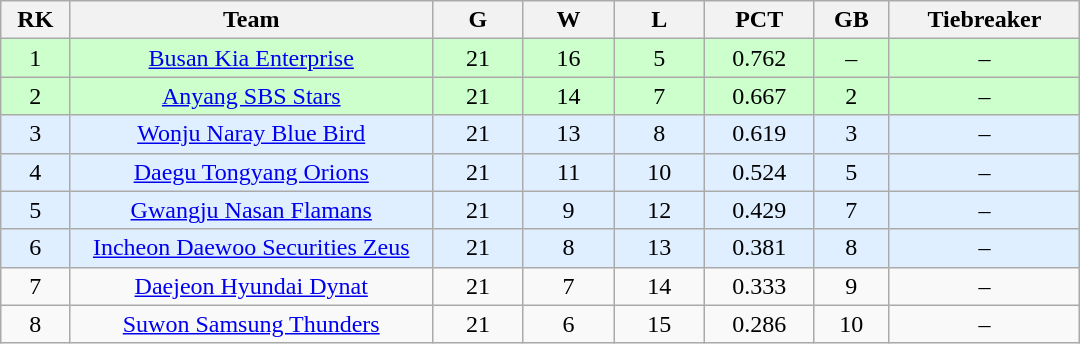<table class="wikitable" width="57%" style="text-align:center;">
<tr>
<th width=3%>RK</th>
<th width=20%>Team</th>
<th width=5%>G</th>
<th width=5%>W</th>
<th width=5%>L</th>
<th width=6%>PCT</th>
<th width=4%>GB</th>
<th width=9%>Tiebreaker</th>
</tr>
<tr align=center; bgcolor=#ccffcc>
<td>1</td>
<td><a href='#'>Busan Kia Enterprise</a></td>
<td>21</td>
<td>16</td>
<td>5</td>
<td>0.762</td>
<td>–</td>
<td>–</td>
</tr>
<tr align=center; bgcolor=#ccffcc>
<td>2</td>
<td><a href='#'>Anyang SBS Stars</a></td>
<td>21</td>
<td>14</td>
<td>7</td>
<td>0.667</td>
<td>2</td>
<td>–</td>
</tr>
<tr align=center; bgcolor=#dfefff>
<td>3</td>
<td><a href='#'>Wonju Naray Blue Bird</a></td>
<td>21</td>
<td>13</td>
<td>8</td>
<td>0.619</td>
<td>3</td>
<td>–</td>
</tr>
<tr align=center; bgcolor=#dfefff>
<td>4</td>
<td><a href='#'>Daegu Tongyang Orions</a></td>
<td>21</td>
<td>11</td>
<td>10</td>
<td>0.524</td>
<td>5</td>
<td>–</td>
</tr>
<tr align=center; bgcolor=#dfefff>
<td>5</td>
<td><a href='#'>Gwangju Nasan Flamans</a></td>
<td>21</td>
<td>9</td>
<td>12</td>
<td>0.429</td>
<td>7</td>
<td>–</td>
</tr>
<tr align=center; bgcolor=#dfefff>
<td>6</td>
<td><a href='#'>Incheon Daewoo Securities Zeus</a></td>
<td>21</td>
<td>8</td>
<td>13</td>
<td>0.381</td>
<td>8</td>
<td>–</td>
</tr>
<tr align=center>
<td>7</td>
<td><a href='#'>Daejeon Hyundai Dynat</a></td>
<td>21</td>
<td>7</td>
<td>14</td>
<td>0.333</td>
<td>9</td>
<td>–</td>
</tr>
<tr align=center>
<td>8</td>
<td><a href='#'>Suwon Samsung Thunders</a></td>
<td>21</td>
<td>6</td>
<td>15</td>
<td>0.286</td>
<td>10</td>
<td>–</td>
</tr>
</table>
